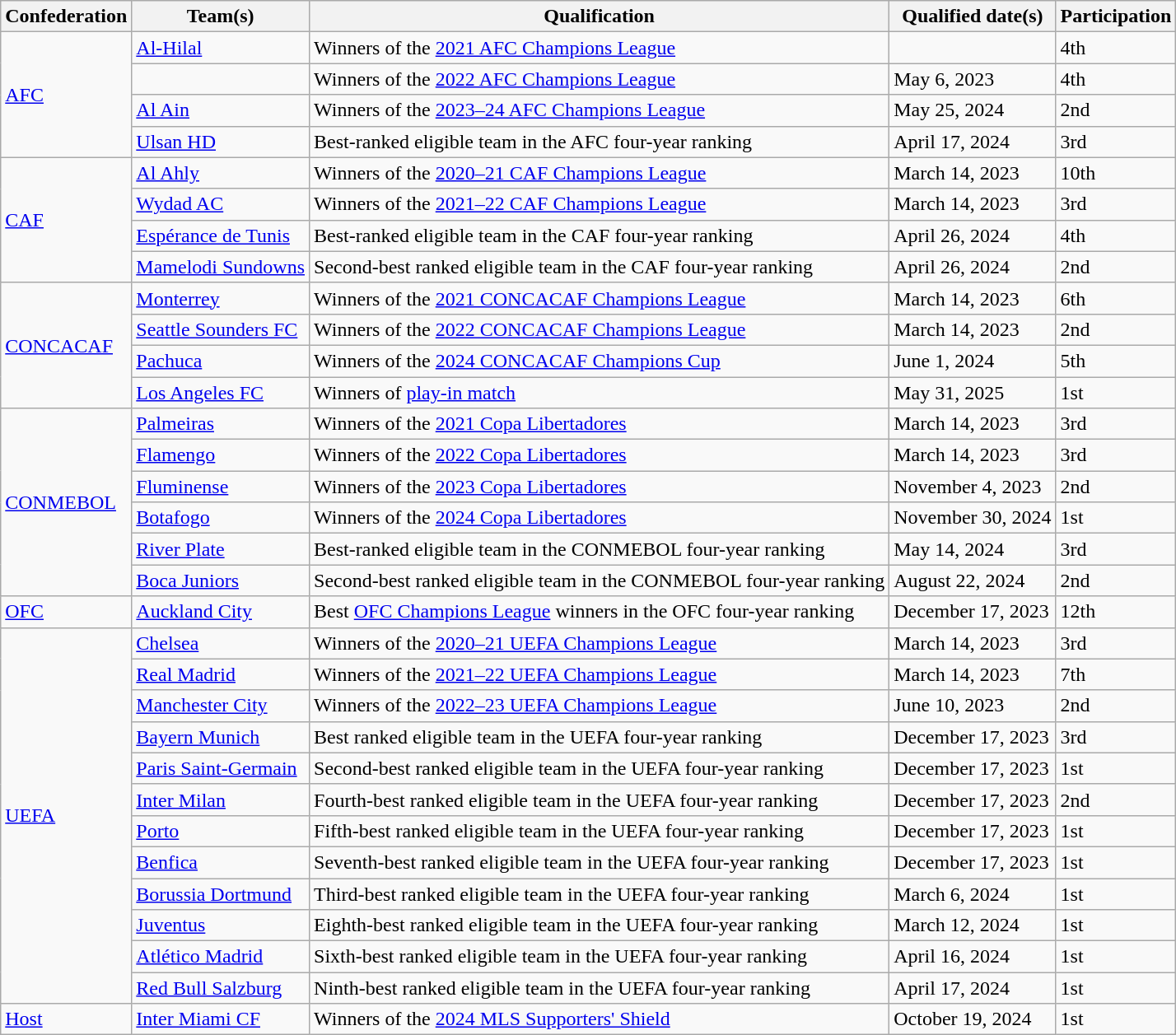<table class="wikitable sortable">
<tr>
<th>Confederation</th>
<th>Team(s)</th>
<th>Qualification</th>
<th>Qualified date(s)</th>
<th>Participation</th>
</tr>
<tr>
<td rowspan="4"><a href='#'>AFC</a> </td>
<td> <a href='#'>Al-Hilal</a></td>
<td>Winners of the <a href='#'>2021 AFC Champions League</a></td>
<td></td>
<td>4th </td>
</tr>
<tr>
<td></td>
<td>Winners of the <a href='#'>2022 AFC Champions League</a></td>
<td>May 6, 2023</td>
<td>4th </td>
</tr>
<tr>
<td> <a href='#'>Al Ain</a></td>
<td>Winners of the <a href='#'>2023–24 AFC Champions League</a></td>
<td>May 25, 2024</td>
<td>2nd </td>
</tr>
<tr>
<td> <a href='#'>Ulsan HD</a></td>
<td>Best-ranked eligible team in the AFC four-year ranking</td>
<td>April 17, 2024</td>
<td>3rd </td>
</tr>
<tr>
<td rowspan="4"><a href='#'>CAF</a> </td>
<td> <a href='#'>Al Ahly</a></td>
<td>Winners of the <a href='#'>2020–21 CAF Champions League</a></td>
<td>March 14, 2023</td>
<td>10th </td>
</tr>
<tr>
<td> <a href='#'>Wydad AC</a></td>
<td>Winners of the <a href='#'>2021–22 CAF Champions League</a></td>
<td>March 14, 2023</td>
<td>3rd </td>
</tr>
<tr>
<td> <a href='#'>Espérance de Tunis</a></td>
<td>Best-ranked eligible team in the CAF four-year ranking</td>
<td>April 26, 2024</td>
<td>4th </td>
</tr>
<tr>
<td> <a href='#'>Mamelodi Sundowns</a></td>
<td>Second-best ranked eligible team in the CAF four-year ranking</td>
<td>April 26, 2024</td>
<td>2nd </td>
</tr>
<tr>
<td rowspan="4"><a href='#'>CONCACAF</a> </td>
<td> <a href='#'>Monterrey</a></td>
<td>Winners of the <a href='#'>2021 CONCACAF Champions League</a></td>
<td>March 14, 2023</td>
<td>6th </td>
</tr>
<tr>
<td> <a href='#'>Seattle Sounders FC</a></td>
<td>Winners of the <a href='#'>2022 CONCACAF Champions League</a></td>
<td>March 14, 2023</td>
<td>2nd </td>
</tr>
<tr>
<td> <a href='#'>Pachuca</a></td>
<td>Winners of the <a href='#'>2024 CONCACAF Champions Cup</a></td>
<td>June 1, 2024</td>
<td>5th </td>
</tr>
<tr>
<td> <a href='#'>Los Angeles FC</a></td>
<td>Winners of <a href='#'>play-in match</a></td>
<td>May 31, 2025</td>
<td>1st</td>
</tr>
<tr>
<td rowspan="6"><a href='#'>CONMEBOL</a> </td>
<td> <a href='#'>Palmeiras</a></td>
<td>Winners of the <a href='#'>2021 Copa Libertadores</a></td>
<td>March 14, 2023</td>
<td>3rd </td>
</tr>
<tr>
<td> <a href='#'>Flamengo</a></td>
<td>Winners of the <a href='#'>2022 Copa Libertadores</a></td>
<td>March 14, 2023</td>
<td>3rd </td>
</tr>
<tr>
<td> <a href='#'>Fluminense</a></td>
<td>Winners of the <a href='#'>2023 Copa Libertadores</a></td>
<td>November 4, 2023</td>
<td>2nd </td>
</tr>
<tr>
<td> <a href='#'>Botafogo</a></td>
<td>Winners of the <a href='#'>2024 Copa Libertadores</a></td>
<td>November 30, 2024</td>
<td>1st</td>
</tr>
<tr>
<td> <a href='#'>River Plate</a></td>
<td>Best-ranked eligible team in the CONMEBOL four-year ranking</td>
<td>May 14, 2024</td>
<td>3rd </td>
</tr>
<tr>
<td> <a href='#'>Boca Juniors</a></td>
<td>Second-best ranked eligible team in the CONMEBOL four-year ranking</td>
<td>August 22, 2024</td>
<td>2nd </td>
</tr>
<tr>
<td><a href='#'>OFC</a> </td>
<td> <a href='#'>Auckland City</a></td>
<td>Best <a href='#'>OFC Champions League</a> winners in the OFC four-year ranking</td>
<td>December 17, 2023</td>
<td>12th </td>
</tr>
<tr>
<td rowspan="12"><a href='#'>UEFA</a> </td>
<td> <a href='#'>Chelsea</a></td>
<td>Winners of the <a href='#'>2020–21 UEFA Champions League</a></td>
<td>March 14, 2023</td>
<td>3rd </td>
</tr>
<tr>
<td> <a href='#'>Real Madrid</a></td>
<td>Winners of the <a href='#'>2021–22 UEFA Champions League</a></td>
<td>March 14, 2023</td>
<td>7th </td>
</tr>
<tr>
<td> <a href='#'>Manchester City</a></td>
<td>Winners of the <a href='#'>2022–23 UEFA Champions League</a></td>
<td>June 10, 2023</td>
<td>2nd </td>
</tr>
<tr>
<td> <a href='#'>Bayern Munich</a></td>
<td>Best ranked eligible team in the UEFA four-year ranking</td>
<td>December 17, 2023</td>
<td>3rd </td>
</tr>
<tr>
<td> <a href='#'>Paris Saint-Germain</a></td>
<td>Second-best ranked eligible team in the UEFA four-year ranking</td>
<td>December 17, 2023</td>
<td>1st</td>
</tr>
<tr>
<td> <a href='#'>Inter Milan</a></td>
<td>Fourth-best ranked eligible team in the UEFA four-year ranking</td>
<td>December 17, 2023</td>
<td>2nd </td>
</tr>
<tr>
<td> <a href='#'>Porto</a></td>
<td>Fifth-best ranked eligible team in the UEFA four-year ranking</td>
<td>December 17, 2023</td>
<td>1st</td>
</tr>
<tr>
<td> <a href='#'>Benfica</a></td>
<td>Seventh-best ranked eligible team in the UEFA four-year ranking</td>
<td>December 17, 2023</td>
<td>1st</td>
</tr>
<tr>
<td> <a href='#'>Borussia Dortmund</a></td>
<td>Third-best ranked eligible team in the UEFA four-year ranking</td>
<td>March 6, 2024</td>
<td>1st</td>
</tr>
<tr>
<td> <a href='#'>Juventus</a></td>
<td>Eighth-best ranked eligible team in the UEFA four-year ranking</td>
<td>March 12, 2024</td>
<td>1st</td>
</tr>
<tr>
<td> <a href='#'>Atlético Madrid</a></td>
<td>Sixth-best ranked eligible team in the UEFA four-year ranking</td>
<td>April 16, 2024</td>
<td>1st</td>
</tr>
<tr>
<td> <a href='#'>Red Bull Salzburg</a></td>
<td>Ninth-best ranked eligible team in the UEFA four-year ranking</td>
<td>April 17, 2024</td>
<td>1st</td>
</tr>
<tr>
<td><a href='#'>Host</a> </td>
<td> <a href='#'>Inter Miami CF</a></td>
<td>Winners of the <a href='#'>2024 MLS Supporters' Shield</a></td>
<td>October 19, 2024</td>
<td>1st</td>
</tr>
</table>
